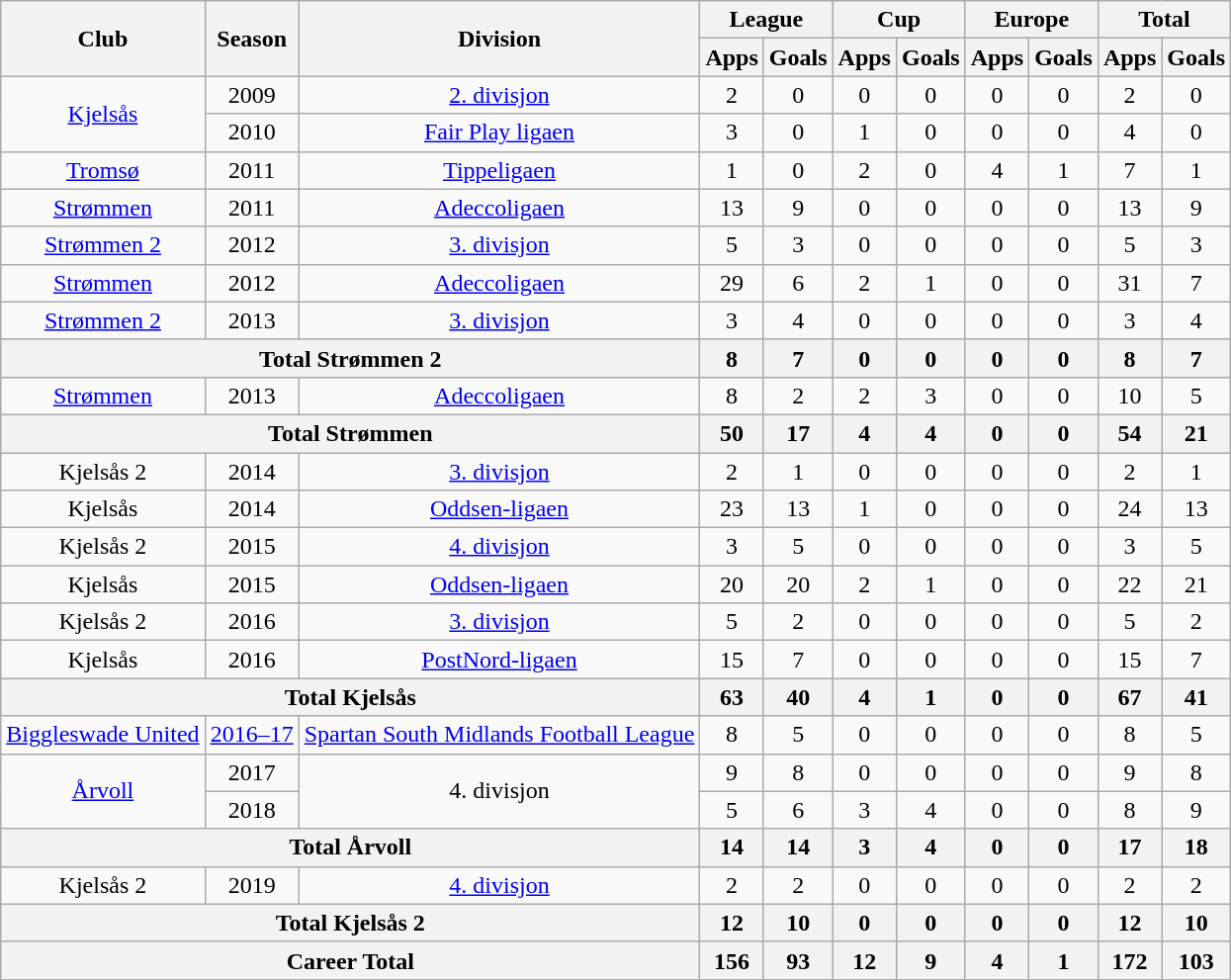<table class="wikitable" style="text-align: center;">
<tr>
<th rowspan="2">Club</th>
<th rowspan="2">Season</th>
<th rowspan="2">Division</th>
<th colspan="2">League</th>
<th colspan="2">Cup</th>
<th colspan="2">Europe</th>
<th colspan="2">Total</th>
</tr>
<tr>
<th>Apps</th>
<th>Goals</th>
<th>Apps</th>
<th>Goals</th>
<th>Apps</th>
<th>Goals</th>
<th>Apps</th>
<th>Goals</th>
</tr>
<tr>
<td rowspan="2" valign="center"><a href='#'>Kjelsås</a></td>
<td>2009</td>
<td rowspan="1" valign="center"><a href='#'>2. divisjon</a></td>
<td>2</td>
<td>0</td>
<td>0</td>
<td>0</td>
<td>0</td>
<td>0</td>
<td>2</td>
<td>0</td>
</tr>
<tr>
<td>2010</td>
<td rowspan="1" valign="center"><a href='#'>Fair Play ligaen</a></td>
<td>3</td>
<td>0</td>
<td>1</td>
<td>0</td>
<td>0</td>
<td>0</td>
<td>4</td>
<td>0</td>
</tr>
<tr>
<td rowspan="1" valign="center"><a href='#'>Tromsø</a></td>
<td>2011</td>
<td rowspan="1" valign="center"><a href='#'>Tippeligaen</a></td>
<td>1</td>
<td>0</td>
<td>2</td>
<td>0</td>
<td>4</td>
<td>1</td>
<td>7</td>
<td>1</td>
</tr>
<tr>
<td rowspan="1" valign="center"><a href='#'>Strømmen</a></td>
<td>2011</td>
<td rowspan="1" valign="center"><a href='#'>Adeccoligaen</a></td>
<td>13</td>
<td>9</td>
<td>0</td>
<td>0</td>
<td>0</td>
<td>0</td>
<td>13</td>
<td>9</td>
</tr>
<tr>
<td rowspan="1" valign="center"><a href='#'>Strømmen 2</a></td>
<td>2012</td>
<td rowspan="1" valign="center"><a href='#'>3. divisjon</a></td>
<td>5</td>
<td>3</td>
<td>0</td>
<td>0</td>
<td>0</td>
<td>0</td>
<td>5</td>
<td>3</td>
</tr>
<tr>
<td rowspan="1" valign="center"><a href='#'>Strømmen</a></td>
<td>2012</td>
<td rowspan="1" valign="center"><a href='#'>Adeccoligaen</a></td>
<td>29</td>
<td>6</td>
<td>2</td>
<td>1</td>
<td>0</td>
<td>0</td>
<td>31</td>
<td>7</td>
</tr>
<tr>
<td rowspan="1" valign="center"><a href='#'>Strømmen 2</a></td>
<td>2013</td>
<td rowspan="1" valign="center"><a href='#'>3. divisjon</a></td>
<td>3</td>
<td>4</td>
<td>0</td>
<td>0</td>
<td>0</td>
<td>0</td>
<td>3</td>
<td>4</td>
</tr>
<tr>
<th colspan="3">Total Strømmen 2</th>
<th>8</th>
<th>7</th>
<th>0</th>
<th>0</th>
<th>0</th>
<th>0</th>
<th>8</th>
<th>7</th>
</tr>
<tr>
<td rowspan="1" valign="center"><a href='#'>Strømmen</a></td>
<td>2013</td>
<td rowspan="1" valign="center"><a href='#'>Adeccoligaen</a></td>
<td>8</td>
<td>2</td>
<td>2</td>
<td>3</td>
<td>0</td>
<td>0</td>
<td>10</td>
<td>5</td>
</tr>
<tr>
<th colspan="3">Total Strømmen</th>
<th>50</th>
<th>17</th>
<th>4</th>
<th>4</th>
<th>0</th>
<th>0</th>
<th>54</th>
<th>21</th>
</tr>
<tr>
<td rowspan="1" valign="center">Kjelsås 2</td>
<td>2014</td>
<td rowspan="1" valign="center"><a href='#'>3. divisjon</a></td>
<td>2</td>
<td>1</td>
<td>0</td>
<td>0</td>
<td>0</td>
<td>0</td>
<td>2</td>
<td>1</td>
</tr>
<tr>
<td rowspan="1" valign="center">Kjelsås</td>
<td>2014</td>
<td rowspan="1" valign="center"><a href='#'>Oddsen-ligaen</a></td>
<td>23</td>
<td>13</td>
<td>1</td>
<td>0</td>
<td>0</td>
<td>0</td>
<td>24</td>
<td>13</td>
</tr>
<tr>
<td rowspan="1" valign="center">Kjelsås 2</td>
<td>2015</td>
<td rowspan="1" valign="center"><a href='#'>4. divisjon</a></td>
<td>3</td>
<td>5</td>
<td>0</td>
<td>0</td>
<td>0</td>
<td>0</td>
<td>3</td>
<td>5</td>
</tr>
<tr>
<td rowspan="1" valign="center">Kjelsås</td>
<td>2015</td>
<td rowspan="1" valign="center"><a href='#'>Oddsen-ligaen</a></td>
<td>20</td>
<td>20</td>
<td>2</td>
<td>1</td>
<td>0</td>
<td>0</td>
<td>22</td>
<td>21</td>
</tr>
<tr>
<td rowspan="1" valign="center">Kjelsås 2</td>
<td>2016</td>
<td rowspan="1" valign="center"><a href='#'>3. divisjon</a></td>
<td>5</td>
<td>2</td>
<td>0</td>
<td>0</td>
<td>0</td>
<td>0</td>
<td>5</td>
<td>2</td>
</tr>
<tr>
<td rowspan="1" valign="center">Kjelsås</td>
<td>2016</td>
<td><a href='#'>PostNord-ligaen</a></td>
<td>15</td>
<td>7</td>
<td>0</td>
<td>0</td>
<td>0</td>
<td>0</td>
<td>15</td>
<td>7</td>
</tr>
<tr>
<th colspan="3">Total Kjelsås</th>
<th>63</th>
<th>40</th>
<th>4</th>
<th>1</th>
<th>0</th>
<th>0</th>
<th>67</th>
<th>41</th>
</tr>
<tr>
<td rowspan="1" valign="center"><a href='#'>Biggleswade United</a></td>
<td><a href='#'>2016–17</a></td>
<td rowspan="1" valign="center"><a href='#'>Spartan South Midlands Football League</a></td>
<td>8</td>
<td>5</td>
<td>0</td>
<td>0</td>
<td>0</td>
<td>0</td>
<td>8</td>
<td>5</td>
</tr>
<tr>
<td rowspan="2" valign="center"><a href='#'>Årvoll</a></td>
<td>2017</td>
<td rowspan="2" valign="center">4. divisjon</td>
<td>9</td>
<td>8</td>
<td>0</td>
<td>0</td>
<td>0</td>
<td>0</td>
<td>9</td>
<td>8</td>
</tr>
<tr>
<td>2018</td>
<td>5</td>
<td>6</td>
<td>3</td>
<td>4</td>
<td>0</td>
<td>0</td>
<td>8</td>
<td>9</td>
</tr>
<tr>
<th colspan="3">Total Årvoll</th>
<th>14</th>
<th>14</th>
<th>3</th>
<th>4</th>
<th>0</th>
<th>0</th>
<th>17</th>
<th>18</th>
</tr>
<tr>
<td rowspan="1" valign="center">Kjelsås 2</td>
<td>2019</td>
<td rowspan="1" valign="center"><a href='#'>4. divisjon</a></td>
<td>2</td>
<td>2</td>
<td>0</td>
<td>0</td>
<td>0</td>
<td>0</td>
<td>2</td>
<td>2</td>
</tr>
<tr>
<th colspan="3">Total Kjelsås 2</th>
<th>12</th>
<th>10</th>
<th>0</th>
<th>0</th>
<th>0</th>
<th>0</th>
<th>12</th>
<th>10</th>
</tr>
<tr>
<th colspan="3">Career Total</th>
<th>156</th>
<th>93</th>
<th>12</th>
<th>9</th>
<th>4</th>
<th>1</th>
<th>172</th>
<th>103</th>
</tr>
</table>
